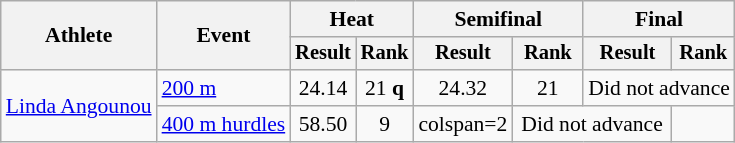<table class="wikitable" style="font-size:90%; text-align:center">
<tr>
<th rowspan=2>Athlete</th>
<th rowspan=2>Event</th>
<th colspan=2>Heat</th>
<th colspan=2>Semifinal</th>
<th colspan=2>Final</th>
</tr>
<tr style="font-size:95%">
<th>Result</th>
<th>Rank</th>
<th>Result</th>
<th>Rank</th>
<th>Result</th>
<th>Rank</th>
</tr>
<tr>
<td align=left rowspan=2><a href='#'>Linda Angounou</a></td>
<td align=left rowspan=1><a href='#'>200 m</a></td>
<td>24.14</td>
<td>21 <strong>q</strong></td>
<td>24.32</td>
<td>21</td>
<td colspan=2>Did not advance</td>
</tr>
<tr>
<td align=left rowspan=1><a href='#'>400 m hurdles</a></td>
<td>58.50</td>
<td>9</td>
<td>colspan=2 </td>
<td colspan=2>Did not advance</td>
</tr>
</table>
